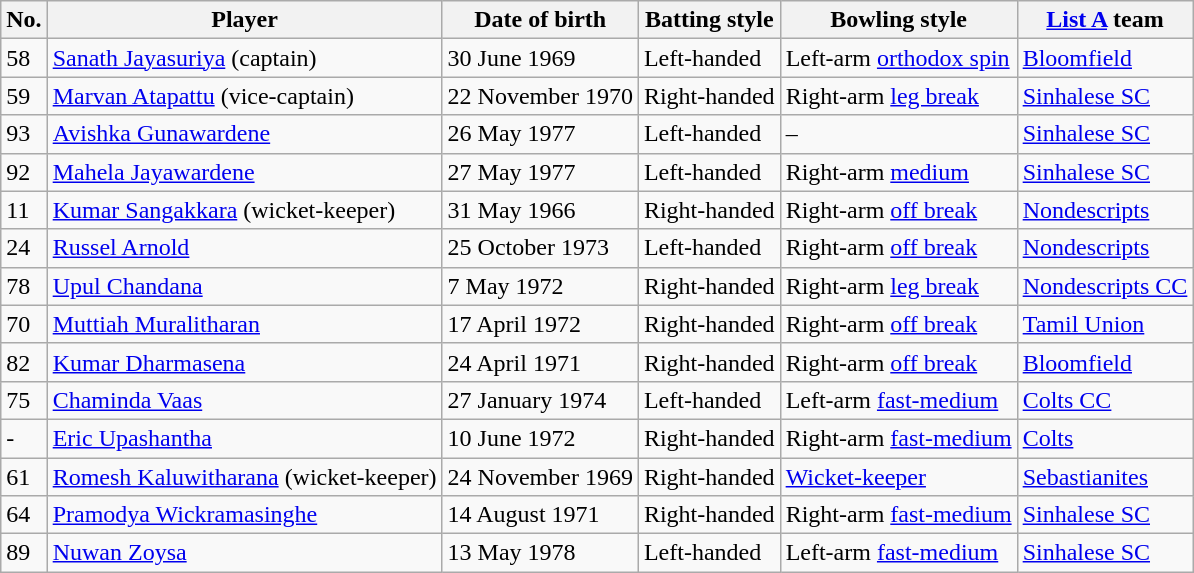<table class="wikitable">
<tr>
<th>No.</th>
<th>Player</th>
<th>Date of birth</th>
<th>Batting style</th>
<th>Bowling style</th>
<th><a href='#'>List A</a> team</th>
</tr>
<tr>
<td>58</td>
<td><a href='#'>Sanath Jayasuriya</a> (captain)</td>
<td>30 June 1969</td>
<td>Left-handed</td>
<td>Left-arm <a href='#'>orthodox spin</a></td>
<td><a href='#'>Bloomfield</a></td>
</tr>
<tr>
<td>59</td>
<td><a href='#'>Marvan Atapattu</a> (vice-captain)</td>
<td>22 November 1970</td>
<td>Right-handed</td>
<td>Right-arm <a href='#'>leg break</a></td>
<td><a href='#'>Sinhalese SC</a></td>
</tr>
<tr>
<td>93</td>
<td><a href='#'>Avishka Gunawardene</a></td>
<td>26 May 1977</td>
<td>Left-handed</td>
<td>–</td>
<td><a href='#'>Sinhalese SC</a></td>
</tr>
<tr>
<td>92</td>
<td><a href='#'>Mahela Jayawardene</a></td>
<td>27 May 1977</td>
<td>Left-handed</td>
<td>Right-arm <a href='#'>medium</a></td>
<td><a href='#'>Sinhalese SC</a></td>
</tr>
<tr>
<td>11</td>
<td><a href='#'>Kumar Sangakkara</a> (wicket-keeper)</td>
<td>31 May 1966</td>
<td>Right-handed</td>
<td>Right-arm <a href='#'>off break</a></td>
<td><a href='#'>Nondescripts</a></td>
</tr>
<tr>
<td>24</td>
<td><a href='#'>Russel Arnold</a></td>
<td>25 October 1973</td>
<td>Left-handed</td>
<td>Right-arm <a href='#'>off break</a></td>
<td><a href='#'>Nondescripts</a></td>
</tr>
<tr>
<td>78</td>
<td><a href='#'>Upul Chandana</a></td>
<td>7 May 1972</td>
<td>Right-handed</td>
<td>Right-arm <a href='#'>leg break</a></td>
<td><a href='#'>Nondescripts CC</a></td>
</tr>
<tr>
<td>70</td>
<td><a href='#'>Muttiah Muralitharan</a></td>
<td>17 April 1972</td>
<td>Right-handed</td>
<td>Right-arm <a href='#'>off break</a></td>
<td><a href='#'>Tamil Union</a></td>
</tr>
<tr>
<td>82</td>
<td><a href='#'>Kumar Dharmasena</a></td>
<td>24 April 1971</td>
<td>Right-handed</td>
<td>Right-arm <a href='#'>off break</a></td>
<td><a href='#'>Bloomfield</a></td>
</tr>
<tr>
<td>75</td>
<td><a href='#'>Chaminda Vaas</a></td>
<td>27 January 1974</td>
<td>Left-handed</td>
<td>Left-arm <a href='#'>fast-medium</a></td>
<td><a href='#'>Colts CC</a></td>
</tr>
<tr>
<td>-</td>
<td><a href='#'>Eric Upashantha</a></td>
<td>10 June 1972</td>
<td>Right-handed</td>
<td>Right-arm <a href='#'>fast-medium</a></td>
<td><a href='#'>Colts</a></td>
</tr>
<tr>
<td>61</td>
<td><a href='#'>Romesh Kaluwitharana</a> (wicket-keeper)</td>
<td>24 November 1969</td>
<td>Right-handed</td>
<td><a href='#'>Wicket-keeper</a></td>
<td><a href='#'>Sebastianites</a></td>
</tr>
<tr>
<td>64</td>
<td><a href='#'>Pramodya Wickramasinghe</a></td>
<td>14 August 1971</td>
<td>Right-handed</td>
<td>Right-arm <a href='#'>fast-medium</a></td>
<td><a href='#'>Sinhalese SC</a></td>
</tr>
<tr>
<td>89</td>
<td><a href='#'>Nuwan Zoysa</a></td>
<td>13 May 1978</td>
<td>Left-handed</td>
<td>Left-arm <a href='#'>fast-medium</a></td>
<td><a href='#'>Sinhalese SC</a></td>
</tr>
</table>
